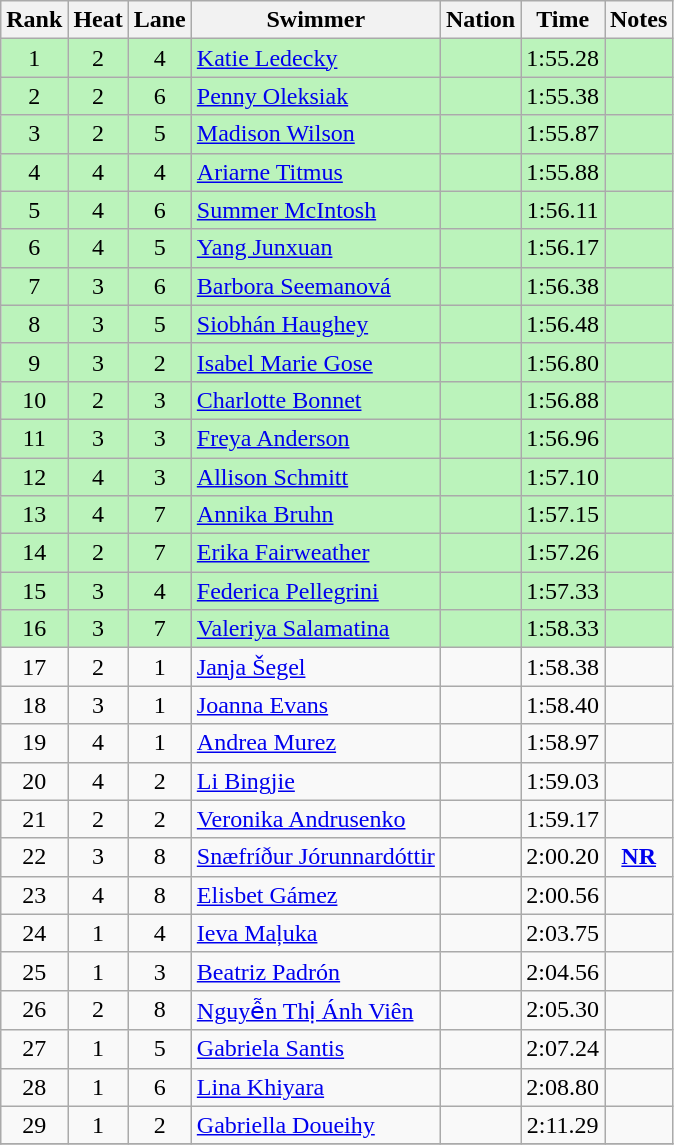<table class="wikitable sortable" style="text-align:center">
<tr>
<th>Rank</th>
<th>Heat</th>
<th>Lane</th>
<th>Swimmer</th>
<th>Nation</th>
<th>Time</th>
<th>Notes</th>
</tr>
<tr bgcolor=bbf3bb>
<td>1</td>
<td>2</td>
<td>4</td>
<td align=left><a href='#'>Katie Ledecky</a></td>
<td align=left></td>
<td>1:55.28</td>
<td></td>
</tr>
<tr bgcolor=bbf3bb>
<td>2</td>
<td>2</td>
<td>6</td>
<td align=left><a href='#'>Penny Oleksiak</a></td>
<td align=left></td>
<td>1:55.38</td>
<td></td>
</tr>
<tr bgcolor=bbf3bb>
<td>3</td>
<td>2</td>
<td>5</td>
<td align=left><a href='#'>Madison Wilson</a></td>
<td align=left></td>
<td>1:55.87</td>
<td></td>
</tr>
<tr bgcolor=bbf3bb>
<td>4</td>
<td>4</td>
<td>4</td>
<td align=left><a href='#'>Ariarne Titmus</a></td>
<td align=left></td>
<td>1:55.88</td>
<td></td>
</tr>
<tr bgcolor=bbf3bb>
<td>5</td>
<td>4</td>
<td>6</td>
<td align=left><a href='#'>Summer McIntosh</a></td>
<td align=left></td>
<td>1:56.11</td>
<td></td>
</tr>
<tr bgcolor=bbf3bb>
<td>6</td>
<td>4</td>
<td>5</td>
<td align=left><a href='#'>Yang Junxuan</a></td>
<td align=left></td>
<td>1:56.17</td>
<td></td>
</tr>
<tr bgcolor=bbf3bb>
<td>7</td>
<td>3</td>
<td>6</td>
<td align=left><a href='#'>Barbora Seemanová</a></td>
<td align=left></td>
<td>1:56.38</td>
<td></td>
</tr>
<tr bgcolor=bbf3bb>
<td>8</td>
<td>3</td>
<td>5</td>
<td align=left><a href='#'>Siobhán Haughey</a></td>
<td align=left></td>
<td>1:56.48</td>
<td></td>
</tr>
<tr bgcolor=bbf3bb>
<td>9</td>
<td>3</td>
<td>2</td>
<td align=left><a href='#'>Isabel Marie Gose</a></td>
<td align=left></td>
<td>1:56.80</td>
<td></td>
</tr>
<tr bgcolor=bbf3bb>
<td>10</td>
<td>2</td>
<td>3</td>
<td align=left><a href='#'>Charlotte Bonnet</a></td>
<td align=left></td>
<td>1:56.88</td>
<td></td>
</tr>
<tr bgcolor=bbf3bb>
<td>11</td>
<td>3</td>
<td>3</td>
<td align=left><a href='#'>Freya Anderson</a></td>
<td align=left></td>
<td>1:56.96</td>
<td></td>
</tr>
<tr bgcolor=bbf3bb>
<td>12</td>
<td>4</td>
<td>3</td>
<td align=left><a href='#'>Allison Schmitt</a></td>
<td align=left></td>
<td>1:57.10</td>
<td></td>
</tr>
<tr bgcolor=bbf3bb>
<td>13</td>
<td>4</td>
<td>7</td>
<td align=left><a href='#'>Annika Bruhn</a></td>
<td align=left></td>
<td>1:57.15</td>
<td></td>
</tr>
<tr bgcolor=bbf3bb>
<td>14</td>
<td>2</td>
<td>7</td>
<td align=left><a href='#'>Erika Fairweather</a></td>
<td align=left></td>
<td>1:57.26</td>
<td></td>
</tr>
<tr bgcolor=bbf3bb>
<td>15</td>
<td>3</td>
<td>4</td>
<td align=left><a href='#'>Federica Pellegrini</a></td>
<td align=left></td>
<td>1:57.33</td>
<td></td>
</tr>
<tr bgcolor=bbf3bb>
<td>16</td>
<td>3</td>
<td>7</td>
<td align=left><a href='#'>Valeriya Salamatina</a></td>
<td align=left></td>
<td>1:58.33</td>
<td></td>
</tr>
<tr>
<td>17</td>
<td>2</td>
<td>1</td>
<td align=left><a href='#'>Janja Šegel</a></td>
<td align=left></td>
<td>1:58.38</td>
<td></td>
</tr>
<tr>
<td>18</td>
<td>3</td>
<td>1</td>
<td align=left><a href='#'>Joanna Evans</a></td>
<td align=left></td>
<td>1:58.40</td>
<td></td>
</tr>
<tr>
<td>19</td>
<td>4</td>
<td>1</td>
<td align=left><a href='#'>Andrea Murez</a></td>
<td align=left></td>
<td>1:58.97</td>
<td></td>
</tr>
<tr>
<td>20</td>
<td>4</td>
<td>2</td>
<td align=left><a href='#'>Li Bingjie</a></td>
<td align=left></td>
<td>1:59.03</td>
<td></td>
</tr>
<tr>
<td>21</td>
<td>2</td>
<td>2</td>
<td align=left><a href='#'>Veronika Andrusenko</a></td>
<td align=left></td>
<td>1:59.17</td>
<td></td>
</tr>
<tr>
<td>22</td>
<td>3</td>
<td>8</td>
<td align=left><a href='#'>Snæfríður Jórunnardóttir</a></td>
<td align=left></td>
<td>2:00.20</td>
<td><strong><a href='#'>NR</a></strong></td>
</tr>
<tr>
<td>23</td>
<td>4</td>
<td>8</td>
<td align=left><a href='#'>Elisbet Gámez</a></td>
<td align=left></td>
<td>2:00.56</td>
<td></td>
</tr>
<tr>
<td>24</td>
<td>1</td>
<td>4</td>
<td align=left><a href='#'>Ieva Maļuka</a></td>
<td align=left></td>
<td>2:03.75</td>
<td></td>
</tr>
<tr>
<td>25</td>
<td>1</td>
<td>3</td>
<td align=left><a href='#'>Beatriz Padrón</a></td>
<td align=left></td>
<td>2:04.56</td>
<td></td>
</tr>
<tr>
<td>26</td>
<td>2</td>
<td>8</td>
<td align=left><a href='#'>Nguyễn Thị Ánh Viên</a></td>
<td align=left></td>
<td>2:05.30</td>
<td></td>
</tr>
<tr>
<td>27</td>
<td>1</td>
<td>5</td>
<td align=left><a href='#'>Gabriela Santis</a></td>
<td align=left></td>
<td>2:07.24</td>
<td></td>
</tr>
<tr>
<td>28</td>
<td>1</td>
<td>6</td>
<td align=left><a href='#'>Lina Khiyara</a></td>
<td align=left></td>
<td>2:08.80</td>
<td></td>
</tr>
<tr>
<td>29</td>
<td>1</td>
<td>2</td>
<td align=left><a href='#'>Gabriella Doueihy</a></td>
<td align=left></td>
<td>2:11.29</td>
<td></td>
</tr>
<tr>
</tr>
</table>
